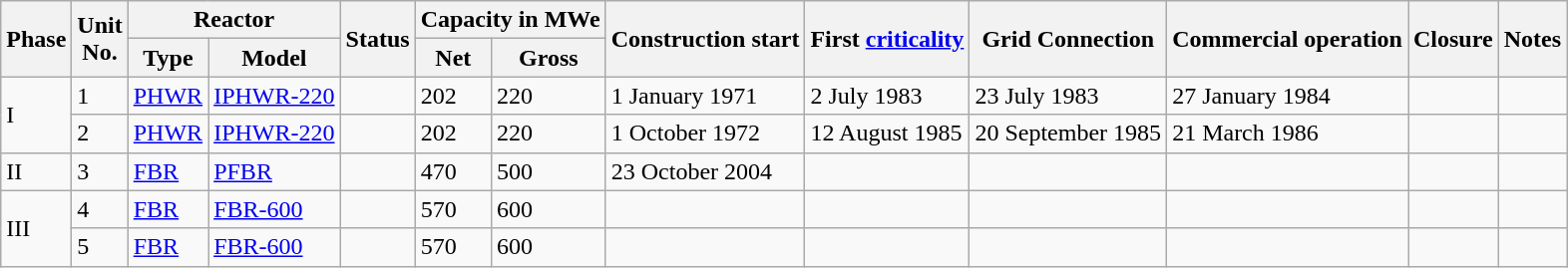<table class="wikitable sortable mw-datatable">
<tr>
<th rowspan="2">Phase</th>
<th rowspan="2">Unit<br>No.</th>
<th colspan="2">Reactor</th>
<th rowspan="2">Status</th>
<th colspan="2">Capacity in MWe</th>
<th rowspan="2">Construction start</th>
<th rowspan="2">First <a href='#'>criticality</a></th>
<th rowspan="2">Grid Connection</th>
<th rowspan="2">Commercial operation</th>
<th rowspan="2">Closure</th>
<th rowspan="2">Notes</th>
</tr>
<tr>
<th>Type</th>
<th>Model</th>
<th>Net</th>
<th>Gross</th>
</tr>
<tr>
<td rowspan="2">I</td>
<td>1</td>
<td><a href='#'>PHWR</a></td>
<td><a href='#'>IPHWR-220</a></td>
<td></td>
<td>202</td>
<td>220</td>
<td>1 January 1971</td>
<td>2 July 1983</td>
<td>23 July 1983</td>
<td>27 January 1984</td>
<td></td>
<td></td>
</tr>
<tr>
<td>2</td>
<td><a href='#'>PHWR</a></td>
<td><a href='#'>IPHWR-220</a></td>
<td></td>
<td>202</td>
<td>220</td>
<td>1 October 1972</td>
<td>12 August 1985</td>
<td>20 September 1985</td>
<td>21 March 1986</td>
<td></td>
<td></td>
</tr>
<tr>
<td>II</td>
<td>3</td>
<td><a href='#'>FBR</a></td>
<td><a href='#'>PFBR</a></td>
<td></td>
<td>470</td>
<td>500</td>
<td>23 October 2004</td>
<td></td>
<td></td>
<td></td>
<td></td>
<td></td>
</tr>
<tr>
<td rowspan="2">III</td>
<td>4</td>
<td><a href='#'>FBR</a></td>
<td><a href='#'>FBR-600</a></td>
<td></td>
<td>570</td>
<td>600</td>
<td></td>
<td></td>
<td></td>
<td></td>
<td></td>
<td></td>
</tr>
<tr>
<td>5</td>
<td><a href='#'>FBR</a></td>
<td><a href='#'>FBR-600</a></td>
<td></td>
<td>570</td>
<td>600</td>
<td></td>
<td></td>
<td></td>
<td></td>
<td></td>
<td></td>
</tr>
</table>
